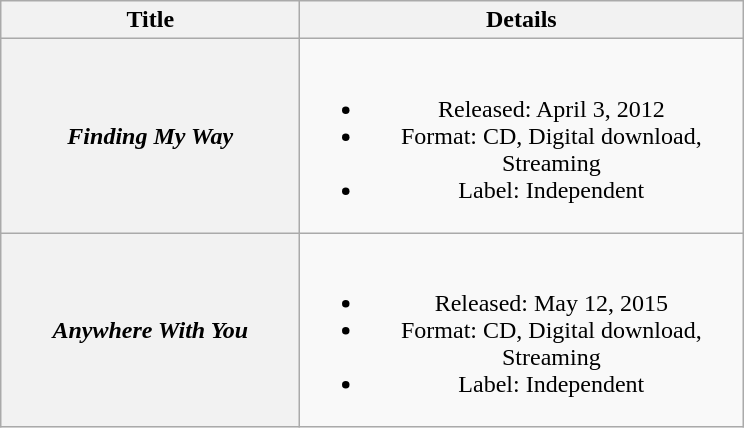<table class="wikitable plainrowheaders" style="text-align:center;">
<tr>
<th scope="col" style="width:12em;">Title</th>
<th scope="col" style="width:18em;">Details</th>
</tr>
<tr>
<th scope="row"><em>Finding My Way</em></th>
<td><br><ul><li>Released: April 3, 2012</li><li>Format: CD, Digital download, Streaming</li><li>Label: Independent</li></ul></td>
</tr>
<tr>
<th scope="row"><em>Anywhere With You</em></th>
<td><br><ul><li>Released: May 12, 2015</li><li>Format: CD, Digital download, Streaming</li><li>Label: Independent</li></ul></td>
</tr>
</table>
